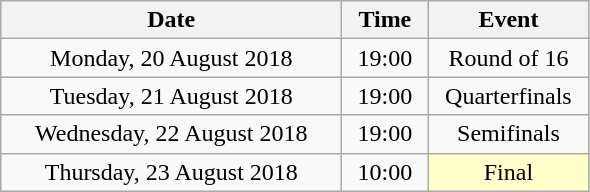<table class = "wikitable" style="text-align:center;">
<tr>
<th width=220>Date</th>
<th width=50>Time</th>
<th width=100>Event</th>
</tr>
<tr>
<td>Monday, 20 August 2018</td>
<td>19:00</td>
<td>Round of 16</td>
</tr>
<tr>
<td>Tuesday, 21 August 2018</td>
<td>19:00</td>
<td>Quarterfinals</td>
</tr>
<tr>
<td>Wednesday, 22 August 2018</td>
<td>19:00</td>
<td>Semifinals</td>
</tr>
<tr>
<td>Thursday, 23 August 2018</td>
<td>10:00</td>
<td bgcolor=ffffcc>Final</td>
</tr>
</table>
